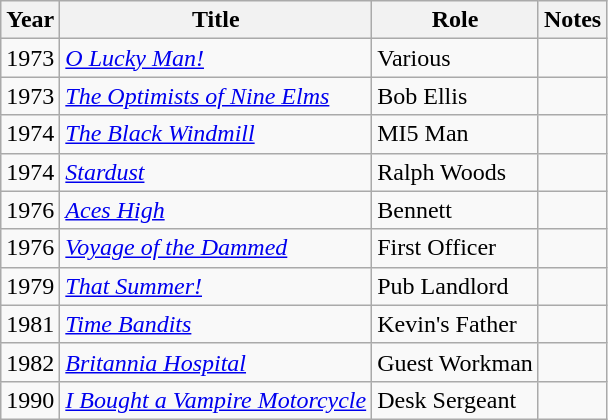<table class="wikitable sortable">
<tr>
<th>Year</th>
<th>Title</th>
<th>Role</th>
<th class="unsortable">Notes</th>
</tr>
<tr>
<td>1973</td>
<td><em><a href='#'>O Lucky Man!</a></em></td>
<td>Various</td>
<td></td>
</tr>
<tr>
<td>1973</td>
<td><em><a href='#'>The Optimists of Nine Elms</a></em></td>
<td>Bob Ellis</td>
<td></td>
</tr>
<tr>
<td>1974</td>
<td><em><a href='#'>The Black Windmill</a></em></td>
<td>MI5 Man</td>
<td></td>
</tr>
<tr>
<td>1974</td>
<td><em><a href='#'>Stardust</a></em></td>
<td>Ralph Woods</td>
<td></td>
</tr>
<tr>
<td>1976</td>
<td><em><a href='#'>Aces High</a></em></td>
<td>Bennett</td>
<td></td>
</tr>
<tr>
<td>1976</td>
<td><em><a href='#'>Voyage of the Dammed</a></em></td>
<td>First Officer</td>
<td></td>
</tr>
<tr>
<td>1979</td>
<td><em><a href='#'>That Summer!</a></em></td>
<td>Pub Landlord</td>
<td></td>
</tr>
<tr>
<td>1981</td>
<td><em><a href='#'>Time Bandits</a></em></td>
<td>Kevin's Father</td>
<td></td>
</tr>
<tr>
<td>1982</td>
<td><em><a href='#'>Britannia Hospital</a></em></td>
<td>Guest Workman</td>
<td></td>
</tr>
<tr>
<td>1990</td>
<td><em><a href='#'>I Bought a Vampire Motorcycle</a></em></td>
<td>Desk Sergeant</td>
<td></td>
</tr>
</table>
